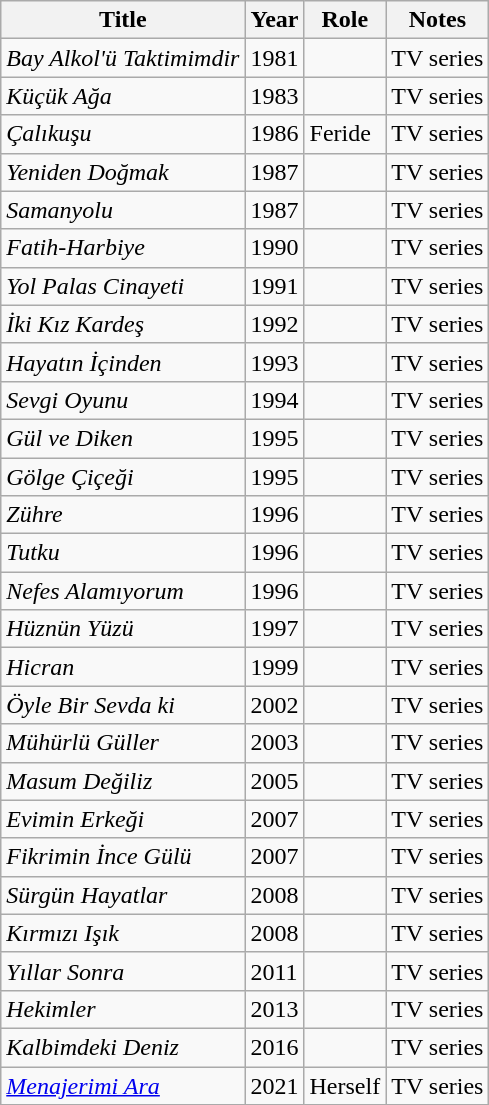<table class="wikitable sortable">
<tr>
<th>Title</th>
<th>Year</th>
<th>Role</th>
<th>Notes</th>
</tr>
<tr>
<td><em>Bay Alkol'ü Taktimimdir</em></td>
<td style="text-align=right">1981</td>
<td></td>
<td>TV series</td>
</tr>
<tr>
<td><em>Küçük Ağa</em></td>
<td style="text-align=right">1983</td>
<td></td>
<td>TV series</td>
</tr>
<tr>
<td><em>Çalıkuşu</em></td>
<td style="text-align=right">1986</td>
<td>Feride</td>
<td>TV series</td>
</tr>
<tr>
<td><em>Yeniden Doğmak</em></td>
<td style="text-align=right">1987</td>
<td></td>
<td>TV series</td>
</tr>
<tr>
<td><em>Samanyolu</em></td>
<td style="text-align=right">1987</td>
<td></td>
<td>TV series</td>
</tr>
<tr>
<td><em>Fatih-Harbiye</em></td>
<td style="text-align=right">1990</td>
<td></td>
<td>TV series</td>
</tr>
<tr>
<td><em>Yol Palas Cinayeti</em></td>
<td style="text-align=right">1991</td>
<td></td>
<td>TV series</td>
</tr>
<tr>
<td><em>İki Kız Kardeş</em></td>
<td style="text-align=right">1992</td>
<td></td>
<td>TV series</td>
</tr>
<tr>
<td><em>Hayatın İçinden</em></td>
<td style="text-align=right">1993</td>
<td></td>
<td>TV series</td>
</tr>
<tr>
<td><em>Sevgi Oyunu</em></td>
<td style="text-align=right">1994</td>
<td></td>
<td>TV series</td>
</tr>
<tr>
<td><em>Gül ve Diken</em></td>
<td style="text-align=right">1995</td>
<td></td>
<td>TV series</td>
</tr>
<tr>
<td><em>Gölge Çiçeği</em></td>
<td style="text-align=right">1995</td>
<td></td>
<td>TV series</td>
</tr>
<tr>
<td><em>Zühre</em></td>
<td style="text-align=right">1996</td>
<td></td>
<td>TV series</td>
</tr>
<tr>
<td><em>Tutku</em></td>
<td style="text-align=right">1996</td>
<td></td>
<td>TV series</td>
</tr>
<tr>
<td><em>Nefes Alamıyorum</em></td>
<td style="text-align=right">1996</td>
<td></td>
<td>TV series</td>
</tr>
<tr>
<td><em>Hüznün Yüzü</em></td>
<td style="text-align=right">1997</td>
<td></td>
<td>TV series</td>
</tr>
<tr>
<td><em>Hicran</em></td>
<td style="text-align=right">1999</td>
<td></td>
<td>TV series</td>
</tr>
<tr>
<td><em>Öyle Bir Sevda ki</em></td>
<td style="text-align=right">2002</td>
<td></td>
<td>TV series</td>
</tr>
<tr>
<td><em>Mühürlü Güller</em></td>
<td style="text-align=right">2003</td>
<td></td>
<td>TV series</td>
</tr>
<tr>
<td><em>Masum Değiliz</em></td>
<td style="text-align=right">2005</td>
<td></td>
<td>TV series</td>
</tr>
<tr>
<td><em>Evimin Erkeği</em></td>
<td style="text-align=right">2007</td>
<td></td>
<td>TV series</td>
</tr>
<tr>
<td><em>Fikrimin İnce Gülü</em></td>
<td style="text-align=right">2007</td>
<td></td>
<td>TV series</td>
</tr>
<tr>
<td><em>Sürgün Hayatlar</em></td>
<td style="text-align=right">2008</td>
<td></td>
<td>TV series</td>
</tr>
<tr>
<td><em>Kırmızı Işık</em></td>
<td style="text-align=right">2008</td>
<td></td>
<td>TV series</td>
</tr>
<tr>
<td><em>Yıllar Sonra</em></td>
<td style="text-align=right">2011</td>
<td></td>
<td>TV series</td>
</tr>
<tr>
<td><em>Hekimler</em></td>
<td style="text-align=right">2013</td>
<td></td>
<td>TV series</td>
</tr>
<tr>
<td><em>Kalbimdeki Deniz</em></td>
<td style="text-align=right">2016</td>
<td></td>
<td>TV series</td>
</tr>
<tr>
<td><em><a href='#'>Menajerimi Ara</a></em></td>
<td style="text-align=right">2021</td>
<td>Herself</td>
<td>TV series</td>
</tr>
<tr>
</tr>
</table>
